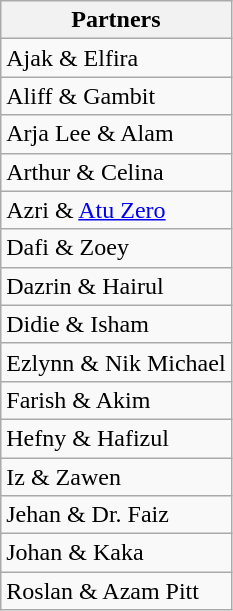<table class="wikitable">
<tr>
<th>Partners</th>
</tr>
<tr>
<td>Ajak & Elfira</td>
</tr>
<tr>
<td>Aliff & Gambit</td>
</tr>
<tr>
<td>Arja Lee & Alam</td>
</tr>
<tr>
<td>Arthur & Celina</td>
</tr>
<tr>
<td>Azri & <a href='#'>Atu Zero</a></td>
</tr>
<tr>
<td>Dafi & Zoey</td>
</tr>
<tr>
<td>Dazrin & Hairul</td>
</tr>
<tr>
<td>Didie & Isham</td>
</tr>
<tr>
<td>Ezlynn & Nik Michael</td>
</tr>
<tr>
<td>Farish & Akim</td>
</tr>
<tr>
<td>Hefny & Hafizul</td>
</tr>
<tr>
<td>Iz & Zawen</td>
</tr>
<tr>
<td>Jehan & Dr. Faiz</td>
</tr>
<tr>
<td>Johan & Kaka</td>
</tr>
<tr>
<td>Roslan & Azam Pitt</td>
</tr>
</table>
